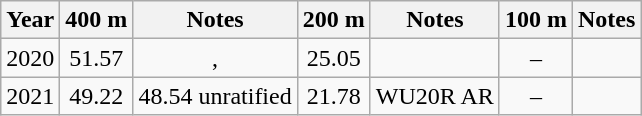<table class="wikitable sortable" style="text-align: center">
<tr>
<th>Year</th>
<th>400 m</th>
<th>Notes</th>
<th>200 m</th>
<th>Notes</th>
<th>100 m</th>
<th>Notes</th>
</tr>
<tr>
<td>2020</td>
<td>51.57</td>
<td>, </td>
<td>25.05</td>
<td></td>
<td>–</td>
<td></td>
</tr>
<tr>
<td>2021</td>
<td>49.22</td>
<td>48.54 unratified</td>
<td>21.78</td>
<td>WU20R AR</td>
<td>–</td>
<td></td>
</tr>
</table>
